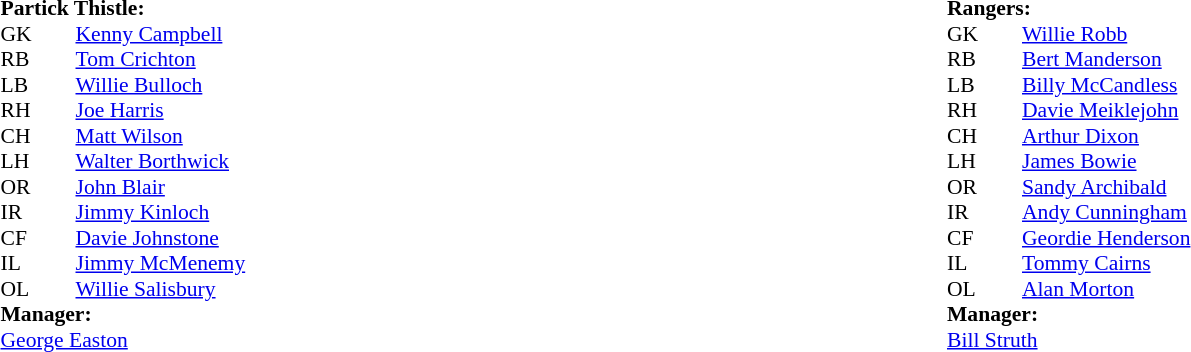<table width="100%">
<tr>
<td valign="top" width="50%"><br><table style="font-size: 90%" cellspacing="0" cellpadding="0">
<tr>
<td colspan="4"><strong>Partick Thistle:</strong></td>
</tr>
<tr>
<th width="25"></th>
<th width="25"></th>
</tr>
<tr>
<td>GK</td>
<td></td>
<td><a href='#'>Kenny Campbell</a></td>
</tr>
<tr>
<td>RB</td>
<td></td>
<td><a href='#'>Tom Crichton</a></td>
</tr>
<tr>
<td>LB</td>
<td></td>
<td><a href='#'>Willie Bulloch</a></td>
</tr>
<tr>
<td>RH</td>
<td></td>
<td><a href='#'>Joe Harris</a></td>
</tr>
<tr>
<td>CH</td>
<td></td>
<td><a href='#'>Matt Wilson</a></td>
</tr>
<tr>
<td>LH</td>
<td></td>
<td><a href='#'>Walter Borthwick</a></td>
</tr>
<tr>
<td>OR</td>
<td></td>
<td><a href='#'>John Blair</a></td>
</tr>
<tr>
<td>IR</td>
<td></td>
<td><a href='#'>Jimmy Kinloch</a></td>
</tr>
<tr>
<td>CF</td>
<td></td>
<td><a href='#'>Davie Johnstone</a></td>
</tr>
<tr>
<td>IL</td>
<td></td>
<td><a href='#'>Jimmy McMenemy</a></td>
</tr>
<tr>
<td>OL</td>
<td></td>
<td><a href='#'>Willie Salisbury</a></td>
</tr>
<tr>
<td colspan=4><strong>Manager:</strong></td>
</tr>
<tr>
<td colspan="4"><a href='#'>George Easton</a></td>
</tr>
</table>
</td>
<td valign="top" width="50%"><br><table style="font-size: 90%" cellspacing="0" cellpadding="0">
<tr>
<td colspan="4"><strong>Rangers:</strong></td>
</tr>
<tr>
<th width="25"></th>
<th width="25"></th>
</tr>
<tr>
<td>GK</td>
<td></td>
<td><a href='#'>Willie Robb</a></td>
</tr>
<tr>
<td>RB</td>
<td></td>
<td><a href='#'>Bert Manderson</a></td>
</tr>
<tr>
<td>LB</td>
<td></td>
<td><a href='#'>Billy McCandless</a></td>
</tr>
<tr>
<td>RH</td>
<td></td>
<td><a href='#'>Davie Meiklejohn</a></td>
</tr>
<tr>
<td>CH</td>
<td></td>
<td><a href='#'>Arthur Dixon</a></td>
</tr>
<tr>
<td>LH</td>
<td></td>
<td><a href='#'>James Bowie</a></td>
</tr>
<tr>
<td>OR</td>
<td></td>
<td><a href='#'>Sandy Archibald</a></td>
</tr>
<tr>
<td>IR</td>
<td></td>
<td><a href='#'>Andy Cunningham</a></td>
</tr>
<tr>
<td>CF</td>
<td></td>
<td><a href='#'>Geordie Henderson</a></td>
</tr>
<tr>
<td>IL</td>
<td></td>
<td><a href='#'>Tommy Cairns</a></td>
</tr>
<tr>
<td>OL</td>
<td></td>
<td><a href='#'>Alan Morton</a></td>
</tr>
<tr>
<td colspan=4><strong>Manager:</strong></td>
</tr>
<tr>
<td colspan="4"><a href='#'>Bill Struth</a></td>
</tr>
</table>
</td>
</tr>
</table>
